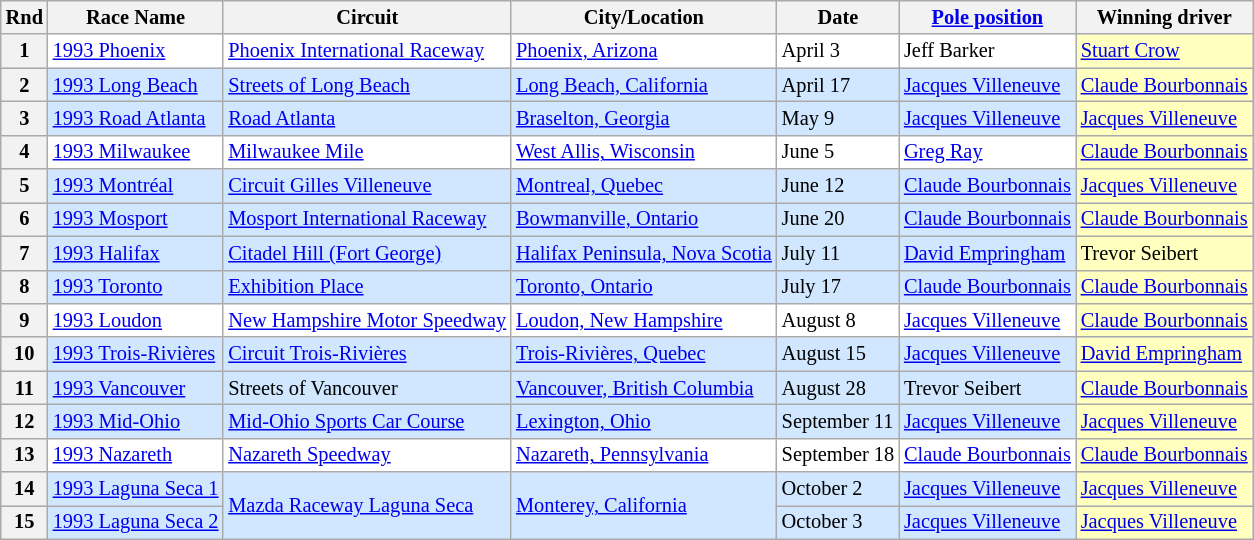<table class="wikitable" style="font-size: 85%;">
<tr>
<th>Rnd</th>
<th>Race Name</th>
<th>Circuit</th>
<th>City/Location</th>
<th>Date</th>
<th><a href='#'>Pole position</a></th>
<th>Winning driver</th>
</tr>
<tr style="background:#FFFFFF;">
<th>1</th>
<td> <a href='#'>1993 Phoenix</a></td>
<td><a href='#'>Phoenix International Raceway</a></td>
<td><a href='#'>Phoenix, Arizona</a></td>
<td>April 3</td>
<td> Jeff Barker</td>
<td style="background:#FFFFBF;"> <a href='#'>Stuart Crow</a></td>
</tr>
<tr style="background:#D0E7FF;">
<th>2</th>
<td> <a href='#'>1993 Long Beach</a></td>
<td><a href='#'>Streets of Long Beach</a></td>
<td><a href='#'>Long Beach, California</a></td>
<td>April 17</td>
<td> <a href='#'>Jacques Villeneuve</a></td>
<td style="background:#FFFFBF;"> <a href='#'>Claude Bourbonnais</a></td>
</tr>
<tr style="background:#D0E7FF;">
<th>3</th>
<td> <a href='#'>1993 Road Atlanta</a></td>
<td><a href='#'>Road Atlanta</a></td>
<td><a href='#'>Braselton, Georgia</a></td>
<td>May 9</td>
<td> <a href='#'>Jacques Villeneuve</a></td>
<td style="background:#FFFFBF;"> <a href='#'>Jacques Villeneuve</a></td>
</tr>
<tr style="background:#FFFFFF;">
<th>4</th>
<td> <a href='#'>1993 Milwaukee</a></td>
<td><a href='#'>Milwaukee Mile</a></td>
<td><a href='#'>West Allis, Wisconsin</a></td>
<td>June 5</td>
<td> <a href='#'>Greg Ray</a></td>
<td style="background:#FFFFBF;"> <a href='#'>Claude Bourbonnais</a></td>
</tr>
<tr style="background:#D0E7FF;">
<th>5</th>
<td> <a href='#'>1993 Montréal</a></td>
<td><a href='#'>Circuit Gilles Villeneuve</a></td>
<td><a href='#'>Montreal, Quebec</a></td>
<td>June 12</td>
<td> <a href='#'>Claude Bourbonnais</a></td>
<td style="background:#FFFFBF;"> <a href='#'>Jacques Villeneuve</a></td>
</tr>
<tr style="background:#D0E7FF;">
<th>6</th>
<td> <a href='#'>1993 Mosport</a></td>
<td><a href='#'>Mosport International Raceway</a></td>
<td><a href='#'>Bowmanville, Ontario</a></td>
<td>June 20</td>
<td> <a href='#'>Claude Bourbonnais</a></td>
<td style="background:#FFFFBF;"> <a href='#'>Claude Bourbonnais</a></td>
</tr>
<tr style="background:#D0E7FF;">
<th>7</th>
<td> <a href='#'>1993 Halifax</a></td>
<td><a href='#'>Citadel Hill (Fort George)</a></td>
<td><a href='#'>Halifax Peninsula, Nova Scotia</a></td>
<td>July 11</td>
<td> <a href='#'>David Empringham</a></td>
<td style="background:#FFFFBF;"> Trevor Seibert</td>
</tr>
<tr style="background:#D0E7FF;">
<th>8</th>
<td> <a href='#'>1993 Toronto</a></td>
<td><a href='#'>Exhibition Place</a></td>
<td><a href='#'>Toronto, Ontario</a></td>
<td>July 17</td>
<td> <a href='#'>Claude Bourbonnais</a></td>
<td style="background:#FFFFBF;"> <a href='#'>Claude Bourbonnais</a></td>
</tr>
<tr style="background:#FFFFFF;">
<th>9</th>
<td> <a href='#'>1993 Loudon</a></td>
<td><a href='#'>New Hampshire Motor Speedway</a></td>
<td><a href='#'>Loudon, New Hampshire</a></td>
<td>August 8</td>
<td> <a href='#'>Jacques Villeneuve</a></td>
<td style="background:#FFFFBF;"> <a href='#'>Claude Bourbonnais</a></td>
</tr>
<tr style="background:#D0E7FF;">
<th>10</th>
<td> <a href='#'>1993 Trois-Rivières</a></td>
<td><a href='#'>Circuit Trois-Rivières</a></td>
<td><a href='#'>Trois-Rivières, Quebec</a></td>
<td>August 15</td>
<td> <a href='#'>Jacques Villeneuve</a></td>
<td style="background:#FFFFBF;"> <a href='#'>David Empringham</a></td>
</tr>
<tr style="background:#D0E7FF;">
<th>11</th>
<td> <a href='#'>1993 Vancouver</a></td>
<td>Streets of Vancouver</td>
<td><a href='#'>Vancouver, British Columbia</a></td>
<td>August 28</td>
<td> Trevor Seibert</td>
<td style="background:#FFFFBF;"> <a href='#'>Claude Bourbonnais</a></td>
</tr>
<tr style="background:#D0E7FF;">
<th>12</th>
<td> <a href='#'>1993 Mid-Ohio</a></td>
<td><a href='#'>Mid-Ohio Sports Car Course</a></td>
<td><a href='#'>Lexington, Ohio</a></td>
<td>September 11</td>
<td> <a href='#'>Jacques Villeneuve</a></td>
<td style="background:#FFFFBF;"> <a href='#'>Jacques Villeneuve</a></td>
</tr>
<tr style="background:#FFFFFF;">
<th>13</th>
<td> <a href='#'>1993 Nazareth</a></td>
<td><a href='#'>Nazareth Speedway</a></td>
<td><a href='#'>Nazareth, Pennsylvania</a></td>
<td>September 18</td>
<td> <a href='#'>Claude Bourbonnais</a></td>
<td style="background:#FFFFBF;"> <a href='#'>Claude Bourbonnais</a></td>
</tr>
<tr style="background:#D0E7FF;">
<th>14</th>
<td> <a href='#'>1993 Laguna Seca 1</a></td>
<td rowspan="2"><a href='#'>Mazda Raceway Laguna Seca</a></td>
<td rowspan="2"><a href='#'>Monterey, California</a></td>
<td>October 2</td>
<td> <a href='#'>Jacques Villeneuve</a></td>
<td style="background:#FFFFBF;"> <a href='#'>Jacques Villeneuve</a></td>
</tr>
<tr style="background:#D0E7FF;">
<th>15</th>
<td> <a href='#'>1993 Laguna Seca 2</a></td>
<td>October 3</td>
<td> <a href='#'>Jacques Villeneuve</a></td>
<td style="background:#FFFFBF;"> <a href='#'>Jacques Villeneuve</a></td>
</tr>
</table>
